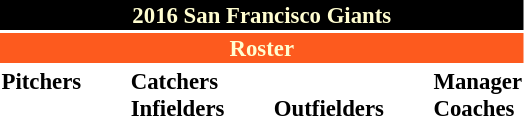<table class="toccolours" style="font-size: 95%;">
<tr>
<th colspan="10" style="background:black; color:#fffdd0; text-align:center;">2016 San Francisco Giants</th>
</tr>
<tr>
<td colspan="10" style="background:#fd5a1e; color:#fffdd0; text-align:center;"><strong>Roster</strong></td>
</tr>
<tr>
<td valign="top"><strong>Pitchers</strong><br>






















</td>
<td style="width:25px;"></td>
<td valign="top"><strong>Catchers</strong><br>

<strong>Infielders</strong>











</td>
<td style="width:25px;"></td>
<td valign="top"><br><strong>Outfielders</strong>






</td>
<td style="width:25px;"></td>
<td valign="top"><strong>Manager</strong><br>
<strong>Coaches</strong>
 
 
 
 
 
 
 
 
 
 
 </td>
</tr>
</table>
